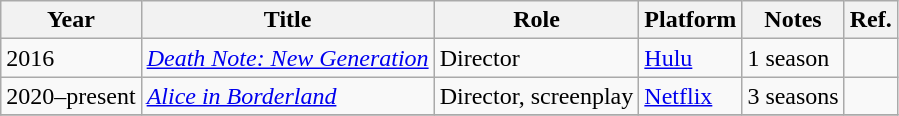<table class="wikitable">
<tr>
<th>Year</th>
<th>Title</th>
<th>Role</th>
<th>Platform</th>
<th>Notes</th>
<th>Ref.</th>
</tr>
<tr>
<td>2016</td>
<td><em><a href='#'>Death Note: New Generation</a></em></td>
<td>Director</td>
<td><a href='#'>Hulu</a></td>
<td>1 season</td>
<td></td>
</tr>
<tr>
<td>2020–present</td>
<td><em><a href='#'>Alice in Borderland</a></em></td>
<td>Director, screenplay</td>
<td><a href='#'>Netflix</a></td>
<td>3 seasons</td>
<td></td>
</tr>
<tr>
</tr>
</table>
